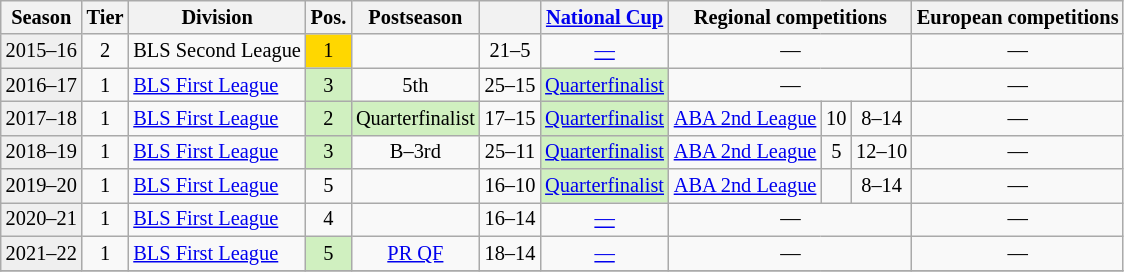<table class="wikitable" style="font-size:85%; text-align:center">
<tr>
<th>Season</th>
<th>Tier</th>
<th>Division</th>
<th>Pos.</th>
<th>Postseason</th>
<th></th>
<th><a href='#'>National Cup</a></th>
<th colspan=3>Regional competitions</th>
<th colspan=3>European competitions</th>
</tr>
<tr>
<td bgcolor=#efefef>2015–16</td>
<td>2</td>
<td align=left>BLS Second League</td>
<td bgcolor=gold>1</td>
<td></td>
<td>21–5</td>
<td><a href='#'>—</a></td>
<td colspan=3>—</td>
<td colspan=3>—</td>
</tr>
<tr>
<td bgcolor=#efefef>2016–17</td>
<td>1</td>
<td align=left><a href='#'>BLS First League</a></td>
<td bgcolor=#D0F0C0>3</td>
<td> 5th</td>
<td>25–15</td>
<td align=left bgcolor=#D0F0C0><a href='#'>Quarterfinalist</a></td>
<td colspan=3>—</td>
<td colspan=3>—</td>
</tr>
<tr>
<td bgcolor=#efefef>2017–18</td>
<td>1</td>
<td align=left><a href='#'>BLS First League</a></td>
<td bgcolor=#D0F0C0>2</td>
<td bgcolor=#D0F0C0>Quarterfinalist</td>
<td>17–15</td>
<td align=left bgcolor=#D0F0C0><a href='#'>Quarterfinalist</a></td>
<td><a href='#'>ABA 2nd League</a></td>
<td>10</td>
<td>8–14</td>
<td colspan=3>—</td>
</tr>
<tr>
<td bgcolor=#efefef>2018–19</td>
<td>1</td>
<td align=left><a href='#'>BLS First League</a></td>
<td bgcolor=#D0F0C0>3</td>
<td> B–3rd</td>
<td>25–11</td>
<td align=left bgcolor=#D0F0C0><a href='#'>Quarterfinalist</a></td>
<td><a href='#'>ABA 2nd League</a></td>
<td>5</td>
<td>12–10</td>
<td colspan=3>—</td>
</tr>
<tr>
<td bgcolor=#efefef>2019–20</td>
<td>1</td>
<td align=left><a href='#'>BLS First League</a></td>
<td>5</td>
<td></td>
<td>16–10</td>
<td align=left bgcolor=#D0F0C0><a href='#'>Quarterfinalist</a></td>
<td><a href='#'>ABA 2nd League</a></td>
<td></td>
<td>8–14</td>
<td colspan=3>—</td>
</tr>
<tr>
<td bgcolor=#efefef>2020–21</td>
<td>1</td>
<td align=left><a href='#'>BLS First League</a></td>
<td>4</td>
<td></td>
<td>16–14</td>
<td><a href='#'>—</a></td>
<td colspan=3>—</td>
<td colspan=3>—</td>
</tr>
<tr>
<td bgcolor=#efefef>2021–22</td>
<td>1</td>
<td align=left><a href='#'>BLS First League</a></td>
<td bgcolor=#D0F0C0>5</td>
<td><a href='#'>PR QF</a></td>
<td>18–14</td>
<td><a href='#'>—</a></td>
<td colspan=3>—</td>
<td colspan=3>—</td>
</tr>
<tr>
</tr>
</table>
